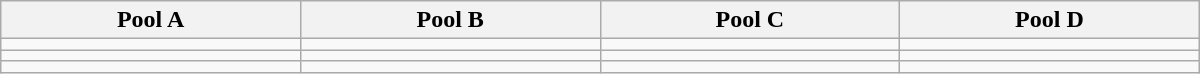<table class="wikitable" width=800>
<tr>
<th width=25%>Pool A</th>
<th width=25%>Pool B</th>
<th width=25%>Pool C</th>
<th width=25%>Pool D</th>
</tr>
<tr>
<td></td>
<td></td>
<td></td>
<td></td>
</tr>
<tr>
<td></td>
<td></td>
<td></td>
<td></td>
</tr>
<tr>
<td></td>
<td></td>
<td></td>
<td></td>
</tr>
</table>
